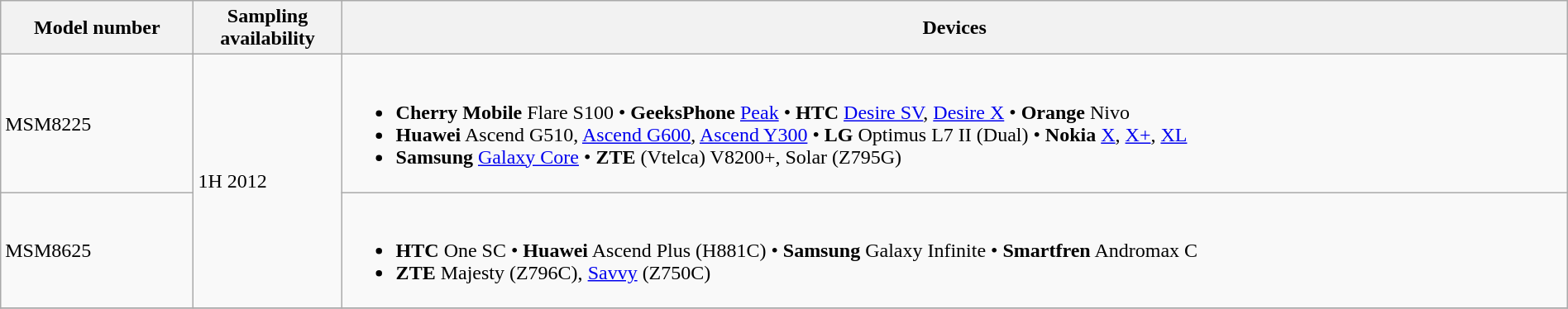<table class="wikitable" style="width:100%">
<tr>
<th>Model number</th>
<th>Sampling<br>availability</th>
<th>Devices</th>
</tr>
<tr>
<td>MSM8225</td>
<td rowspan="2">1H 2012</td>
<td><br><ul><li><strong>Cherry Mobile</strong> Flare S100 • <strong>GeeksPhone</strong> <a href='#'>Peak</a> • <strong>HTC</strong> <a href='#'>Desire SV</a>, <a href='#'>Desire X</a> • <strong>Orange</strong> Nivo</li><li><strong>Huawei</strong> Ascend G510, <a href='#'>Ascend G600</a>, <a href='#'>Ascend Y300</a> • <strong>LG</strong> Optimus L7 II (Dual) • <strong>Nokia</strong> <a href='#'>X</a>, <a href='#'>X+</a>, <a href='#'>XL</a></li><li><strong>Samsung</strong> <a href='#'>Galaxy Core</a> • <strong>ZTE</strong> (Vtelca) V8200+, Solar (Z795G)</li></ul></td>
</tr>
<tr>
<td>MSM8625</td>
<td><br><ul><li><strong>HTC</strong> One SC • <strong>Huawei</strong> Ascend Plus (H881C) • <strong>Samsung</strong> Galaxy Infinite • <strong>Smartfren</strong> Andromax C</li><li><strong>ZTE</strong> Majesty (Z796C), <a href='#'>Savvy</a> (Z750C)</li></ul></td>
</tr>
<tr>
</tr>
</table>
